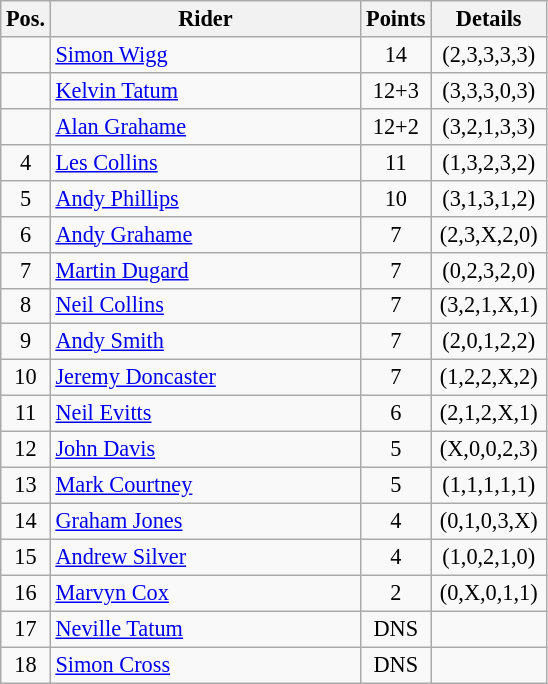<table class=wikitable style="font-size:93%;">
<tr>
<th width=25px>Pos.</th>
<th width=200px>Rider</th>
<th width=40px>Points</th>
<th width=70px>Details</th>
</tr>
<tr align=center >
<td></td>
<td align=left> <a href='#'>Simon Wigg</a></td>
<td>14</td>
<td>(2,3,3,3,3)</td>
</tr>
<tr align=center >
<td></td>
<td align=left> <a href='#'>Kelvin Tatum</a></td>
<td>12+3</td>
<td>(3,3,3,0,3)</td>
</tr>
<tr align=center >
<td></td>
<td align=left> <a href='#'>Alan Grahame</a></td>
<td>12+2</td>
<td>(3,2,1,3,3)</td>
</tr>
<tr align=center >
<td>4</td>
<td align=left> <a href='#'>Les Collins</a></td>
<td>11</td>
<td>(1,3,2,3,2)</td>
</tr>
<tr align=center  >
<td>5</td>
<td align=left> <a href='#'>Andy Phillips</a></td>
<td>10</td>
<td>(3,1,3,1,2)</td>
</tr>
<tr align=center >
<td>6</td>
<td align=left> <a href='#'>Andy Grahame</a></td>
<td>7</td>
<td>(2,3,X,2,0)</td>
</tr>
<tr align=center >
<td>7</td>
<td align=left> <a href='#'>Martin Dugard</a></td>
<td>7</td>
<td>(0,2,3,2,0)</td>
</tr>
<tr align=center >
<td>8</td>
<td align=left> <a href='#'>Neil Collins</a></td>
<td>7</td>
<td>(3,2,1,X,1)</td>
</tr>
<tr align=center >
<td>9</td>
<td align=left> <a href='#'>Andy Smith</a></td>
<td>7</td>
<td>(2,0,1,2,2)</td>
</tr>
<tr align=center >
<td>10</td>
<td align=left> <a href='#'>Jeremy Doncaster</a></td>
<td>7</td>
<td>(1,2,2,X,2)</td>
</tr>
<tr align=center >
<td>11</td>
<td align=left> <a href='#'>Neil Evitts</a></td>
<td>6</td>
<td>(2,1,2,X,1)</td>
</tr>
<tr align=center>
<td>12</td>
<td align=left> <a href='#'>John Davis</a></td>
<td>5</td>
<td>(X,0,0,2,3)</td>
</tr>
<tr align=center>
<td>13</td>
<td align=left> <a href='#'>Mark Courtney</a></td>
<td>5</td>
<td>(1,1,1,1,1)</td>
</tr>
<tr align=center>
<td>14</td>
<td align=left> <a href='#'>Graham Jones</a></td>
<td>4</td>
<td>(0,1,0,3,X)</td>
</tr>
<tr align=center>
<td>15</td>
<td align=left> <a href='#'>Andrew Silver</a></td>
<td>4</td>
<td>(1,0,2,1,0)</td>
</tr>
<tr align=center>
<td>16</td>
<td align=left><a href='#'>Marvyn Cox</a></td>
<td>2</td>
<td>(0,X,0,1,1)</td>
</tr>
<tr align=center>
<td>17</td>
<td align=left> <a href='#'>Neville Tatum</a></td>
<td>DNS</td>
<td></td>
</tr>
<tr align=center>
<td>18</td>
<td align=left> <a href='#'>Simon Cross</a></td>
<td>DNS</td>
<td></td>
</tr>
</table>
